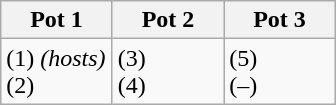<table class="wikitable">
<tr>
<th width=33%>Pot 1</th>
<th width=33%>Pot 2</th>
<th width=33%>Pot 3</th>
</tr>
<tr>
<td> (1) <em>(hosts)</em><br> (2)</td>
<td> (3)<br> (4)</td>
<td> (5)<br> (–)</td>
</tr>
</table>
